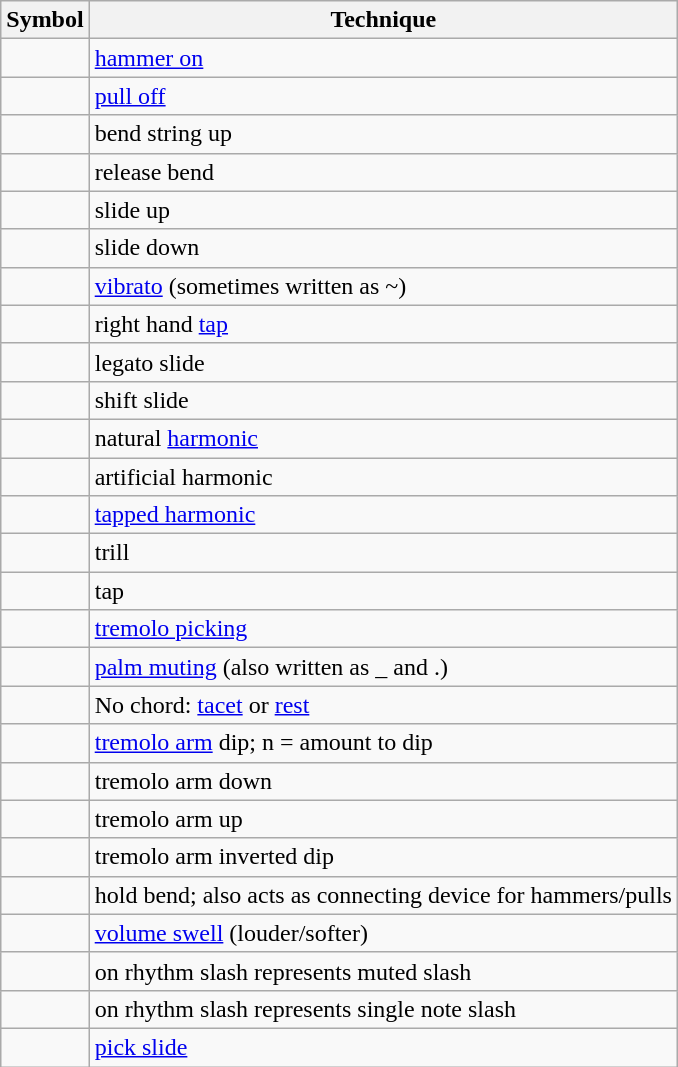<table class="wikitable">
<tr>
<th>Symbol</th>
<th>Technique</th>
</tr>
<tr>
<td></td>
<td><a href='#'>hammer on</a></td>
</tr>
<tr>
<td></td>
<td><a href='#'>pull off</a></td>
</tr>
<tr>
<td></td>
<td>bend string up</td>
</tr>
<tr>
<td></td>
<td>release bend</td>
</tr>
<tr>
<td></td>
<td>slide up</td>
</tr>
<tr>
<td></td>
<td>slide down</td>
</tr>
<tr>
<td></td>
<td><a href='#'>vibrato</a> (sometimes written as ~)</td>
</tr>
<tr>
<td></td>
<td>right hand <a href='#'>tap</a></td>
</tr>
<tr>
<td></td>
<td>legato slide</td>
</tr>
<tr>
<td></td>
<td>shift slide</td>
</tr>
<tr>
<td></td>
<td>natural <a href='#'>harmonic</a></td>
</tr>
<tr>
<td></td>
<td>artificial harmonic</td>
</tr>
<tr>
<td></td>
<td><a href='#'>tapped harmonic</a></td>
</tr>
<tr>
<td></td>
<td>trill</td>
</tr>
<tr>
<td></td>
<td>tap</td>
</tr>
<tr>
<td></td>
<td><a href='#'>tremolo picking</a></td>
</tr>
<tr>
<td></td>
<td><a href='#'>palm muting</a> (also written as _ and .)</td>
</tr>
<tr>
<td></td>
<td>No chord: <a href='#'>tacet</a> or <a href='#'>rest</a></td>
</tr>
<tr>
<td></td>
<td><a href='#'>tremolo arm</a> dip; n = amount to dip</td>
</tr>
<tr>
<td></td>
<td>tremolo arm down</td>
</tr>
<tr>
<td></td>
<td>tremolo arm up</td>
</tr>
<tr>
<td></td>
<td>tremolo arm inverted dip</td>
</tr>
<tr>
<td></td>
<td>hold bend; also acts as connecting device for hammers/pulls</td>
</tr>
<tr>
<td></td>
<td><a href='#'>volume swell</a> (louder/softer)</td>
</tr>
<tr>
<td></td>
<td>on rhythm slash represents muted slash</td>
</tr>
<tr>
<td></td>
<td>on rhythm slash represents single note slash</td>
</tr>
<tr>
<td></td>
<td><a href='#'>pick slide</a></td>
</tr>
</table>
